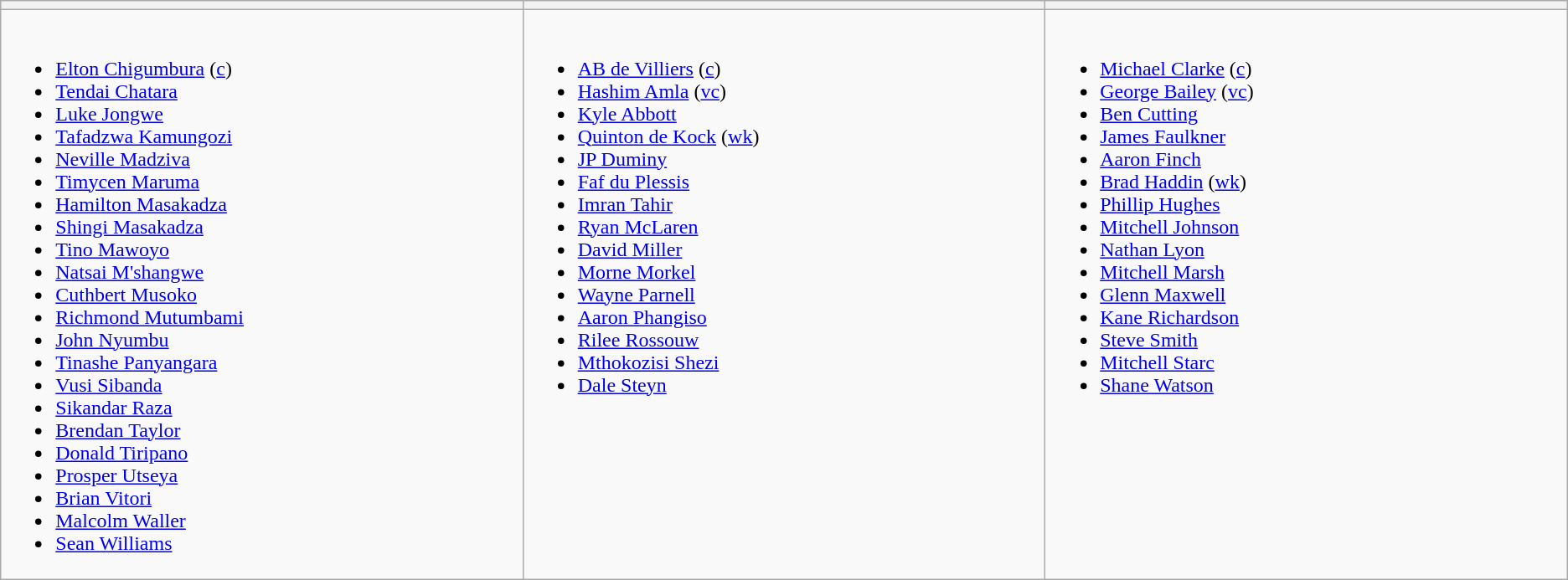<table class="wikitable">
<tr>
<th style="width:15%;"></th>
<th style="width:15%;"> </th>
<th style="width:15%;"> </th>
</tr>
<tr style="vertical-align:top">
<td><br><ul><li><a href='#'>Elton Chigumbura</a> (<a href='#'>c</a>)</li><li><a href='#'>Tendai Chatara</a></li><li><a href='#'>Luke Jongwe</a></li><li><a href='#'>Tafadzwa Kamungozi</a></li><li><a href='#'>Neville Madziva</a></li><li><a href='#'>Timycen Maruma</a></li><li><a href='#'>Hamilton Masakadza</a></li><li><a href='#'>Shingi Masakadza</a></li><li><a href='#'>Tino Mawoyo</a></li><li><a href='#'>Natsai M'shangwe</a></li><li><a href='#'>Cuthbert Musoko</a></li><li><a href='#'>Richmond Mutumbami</a></li><li><a href='#'>John Nyumbu</a></li><li><a href='#'>Tinashe Panyangara</a></li><li><a href='#'>Vusi Sibanda</a></li><li><a href='#'>Sikandar Raza</a></li><li><a href='#'>Brendan Taylor</a></li><li><a href='#'>Donald Tiripano</a></li><li><a href='#'>Prosper Utseya</a></li><li><a href='#'>Brian Vitori</a></li><li><a href='#'>Malcolm Waller</a></li><li><a href='#'>Sean Williams</a></li></ul></td>
<td><br><ul><li><a href='#'>AB de Villiers</a> (<a href='#'>c</a>)</li><li><a href='#'>Hashim Amla</a> (<a href='#'>vc</a>)</li><li><a href='#'>Kyle Abbott</a></li><li><a href='#'>Quinton de Kock</a> (<a href='#'>wk</a>)</li><li><a href='#'>JP Duminy</a></li><li><a href='#'>Faf du Plessis</a></li><li><a href='#'>Imran Tahir</a></li><li><a href='#'>Ryan McLaren</a></li><li><a href='#'>David Miller</a></li><li><a href='#'>Morne Morkel</a></li><li><a href='#'>Wayne Parnell</a></li><li><a href='#'>Aaron Phangiso</a></li><li><a href='#'>Rilee Rossouw</a></li><li><a href='#'>Mthokozisi Shezi</a></li><li><a href='#'>Dale Steyn</a></li></ul></td>
<td><br><ul><li><a href='#'>Michael Clarke</a> (<a href='#'>c</a>)</li><li><a href='#'>George Bailey</a> (<a href='#'>vc</a>)</li><li><a href='#'>Ben Cutting</a></li><li><a href='#'>James Faulkner</a></li><li><a href='#'>Aaron Finch</a></li><li><a href='#'>Brad Haddin</a> (<a href='#'>wk</a>)</li><li><a href='#'>Phillip Hughes</a></li><li><a href='#'>Mitchell Johnson</a></li><li><a href='#'>Nathan Lyon</a></li><li><a href='#'>Mitchell Marsh</a></li><li><a href='#'>Glenn Maxwell</a></li><li><a href='#'>Kane Richardson</a></li><li><a href='#'>Steve Smith</a></li><li><a href='#'>Mitchell Starc</a></li><li><a href='#'>Shane Watson</a></li></ul></td>
</tr>
</table>
